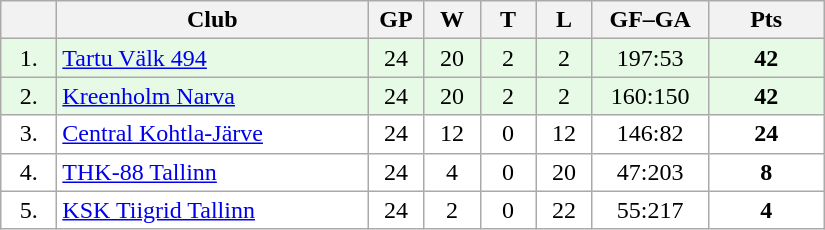<table class="wikitable">
<tr>
<th width="30"></th>
<th width="200">Club</th>
<th width="30">GP</th>
<th width="30">W</th>
<th width="30">T</th>
<th width="30">L</th>
<th width="70">GF–GA</th>
<th width="70">Pts</th>
</tr>
<tr bgcolor="#e6fae6" align="center">
<td>1.</td>
<td align="left"><a href='#'>Tartu Välk 494</a></td>
<td>24</td>
<td>20</td>
<td>2</td>
<td>2</td>
<td>197:53</td>
<td><strong>42</strong></td>
</tr>
<tr bgcolor="#e6fae6" align="center">
<td>2.</td>
<td align="left"><a href='#'>Kreenholm Narva</a></td>
<td>24</td>
<td>20</td>
<td>2</td>
<td>2</td>
<td>160:150</td>
<td><strong>42</strong></td>
</tr>
<tr bgcolor="#FFFFFF" align="center">
<td>3.</td>
<td align="left"><a href='#'>Central Kohtla-Järve</a></td>
<td>24</td>
<td>12</td>
<td>0</td>
<td>12</td>
<td>146:82</td>
<td><strong>24</strong></td>
</tr>
<tr bgcolor="#FFFFFF" align="center">
<td>4.</td>
<td align="left"><a href='#'>THK-88 Tallinn</a></td>
<td>24</td>
<td>4</td>
<td>0</td>
<td>20</td>
<td>47:203</td>
<td><strong>8</strong></td>
</tr>
<tr bgcolor="#FFFFFF" align="center">
<td>5.</td>
<td align="left"><a href='#'>KSK Tiigrid Tallinn</a></td>
<td>24</td>
<td>2</td>
<td>0</td>
<td>22</td>
<td>55:217</td>
<td><strong>4</strong></td>
</tr>
</table>
